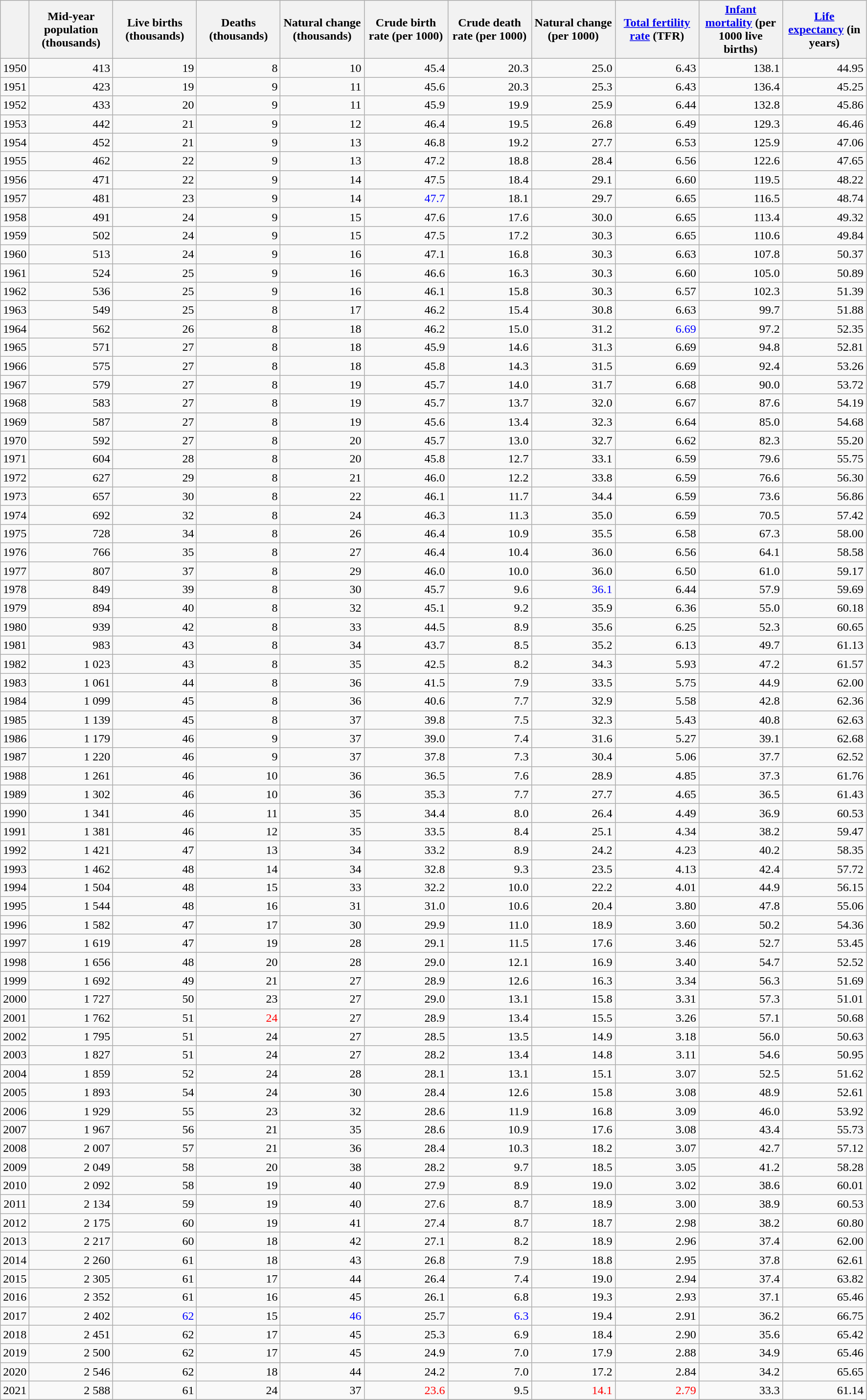<table class="wikitable sortable" style="text-align:right">
<tr>
<th></th>
<th style="width:80pt;">Mid-year population (thousands)</th>
<th style="width:80pt;">Live births (thousands)</th>
<th style="width:80pt;">Deaths (thousands)</th>
<th style="width:80pt;">Natural change (thousands)</th>
<th style="width:80pt;">Crude birth rate (per 1000)</th>
<th style="width:80pt;">Crude death rate (per 1000)</th>
<th style="width:80pt;">Natural change (per 1000)</th>
<th style="width:80pt;"><a href='#'>Total fertility rate</a> (TFR)</th>
<th style="width:80pt;"><a href='#'>Infant mortality</a> (per 1000 live births)</th>
<th style="width:80pt;"><a href='#'>Life expectancy</a> (in years)</th>
</tr>
<tr>
<td>1950</td>
<td>   413</td>
<td>   19</td>
<td>   8</td>
<td>   10</td>
<td>45.4</td>
<td>20.3</td>
<td>25.0</td>
<td>6.43</td>
<td>138.1</td>
<td>44.95</td>
</tr>
<tr>
<td>1951</td>
<td>  423</td>
<td>  19</td>
<td>  9</td>
<td>  11</td>
<td>45.6</td>
<td>20.3</td>
<td>25.3</td>
<td>6.43</td>
<td>136.4</td>
<td>45.25</td>
</tr>
<tr>
<td>1952</td>
<td>  433</td>
<td>  20</td>
<td>  9</td>
<td>  11</td>
<td>45.9</td>
<td>19.9</td>
<td>25.9</td>
<td>6.44</td>
<td>132.8</td>
<td>45.86</td>
</tr>
<tr>
<td>1953</td>
<td>  442</td>
<td>  21</td>
<td>  9</td>
<td>  12</td>
<td>46.4</td>
<td>19.5</td>
<td>26.8</td>
<td>6.49</td>
<td>129.3</td>
<td>46.46</td>
</tr>
<tr>
<td>1954</td>
<td>  452</td>
<td>  21</td>
<td>  9</td>
<td>  13</td>
<td>46.8</td>
<td>19.2</td>
<td>27.7</td>
<td>6.53</td>
<td>125.9</td>
<td>47.06</td>
</tr>
<tr>
<td>1955</td>
<td>  462</td>
<td>  22</td>
<td>  9</td>
<td>  13</td>
<td>47.2</td>
<td>18.8</td>
<td>28.4</td>
<td>6.56</td>
<td>122.6</td>
<td>47.65</td>
</tr>
<tr>
<td>1956</td>
<td>  471</td>
<td>  22</td>
<td>  9</td>
<td>  14</td>
<td>47.5</td>
<td>18.4</td>
<td>29.1</td>
<td>6.60</td>
<td>119.5</td>
<td>48.22</td>
</tr>
<tr>
<td>1957</td>
<td>  481</td>
<td>  23</td>
<td>  9</td>
<td>  14</td>
<td style="color:blue">47.7</td>
<td>18.1</td>
<td>29.7</td>
<td>6.65</td>
<td>116.5</td>
<td>48.74</td>
</tr>
<tr>
<td>1958</td>
<td>  491</td>
<td>  24</td>
<td>  9</td>
<td>  15</td>
<td>47.6</td>
<td>17.6</td>
<td>30.0</td>
<td>6.65</td>
<td>113.4</td>
<td>49.32</td>
</tr>
<tr>
<td>1959</td>
<td>  502</td>
<td>  24</td>
<td>  9</td>
<td>  15</td>
<td>47.5</td>
<td>17.2</td>
<td>30.3</td>
<td>6.65</td>
<td>110.6</td>
<td>49.84</td>
</tr>
<tr>
<td>1960</td>
<td>  513</td>
<td>  24</td>
<td>  9</td>
<td>  16</td>
<td>47.1</td>
<td>16.8</td>
<td>30.3</td>
<td>6.63</td>
<td>107.8</td>
<td>50.37</td>
</tr>
<tr>
<td>1961</td>
<td>  524</td>
<td>  25</td>
<td>  9</td>
<td>  16</td>
<td>46.6</td>
<td>16.3</td>
<td>30.3</td>
<td>6.60</td>
<td>105.0</td>
<td>50.89</td>
</tr>
<tr>
<td>1962</td>
<td>  536</td>
<td>  25</td>
<td>  9</td>
<td>  16</td>
<td>46.1</td>
<td>15.8</td>
<td>30.3</td>
<td>6.57</td>
<td>102.3</td>
<td>51.39</td>
</tr>
<tr>
<td>1963</td>
<td>  549</td>
<td>  25</td>
<td>  8</td>
<td>  17</td>
<td>46.2</td>
<td>15.4</td>
<td>30.8</td>
<td>6.63</td>
<td>99.7</td>
<td>51.88</td>
</tr>
<tr>
<td>1964</td>
<td>  562</td>
<td>  26</td>
<td>  8</td>
<td>  18</td>
<td>46.2</td>
<td>15.0</td>
<td>31.2</td>
<td style="color:blue">6.69</td>
<td>97.2</td>
<td>52.35</td>
</tr>
<tr>
<td>1965</td>
<td>  571</td>
<td>  27</td>
<td>  8</td>
<td>  18</td>
<td>45.9</td>
<td>14.6</td>
<td>31.3</td>
<td>6.69</td>
<td>94.8</td>
<td>52.81</td>
</tr>
<tr>
<td>1966</td>
<td>  575</td>
<td>  27</td>
<td>  8</td>
<td>  18</td>
<td>45.8</td>
<td>14.3</td>
<td>31.5</td>
<td>6.69</td>
<td>92.4</td>
<td>53.26</td>
</tr>
<tr>
<td>1967</td>
<td>  579</td>
<td>  27</td>
<td>  8</td>
<td>  19</td>
<td>45.7</td>
<td>14.0</td>
<td>31.7</td>
<td>6.68</td>
<td>90.0</td>
<td>53.72</td>
</tr>
<tr>
<td>1968</td>
<td>  583</td>
<td>  27</td>
<td>  8</td>
<td>  19</td>
<td>45.7</td>
<td>13.7</td>
<td>32.0</td>
<td>6.67</td>
<td>87.6</td>
<td>54.19</td>
</tr>
<tr>
<td>1969</td>
<td>  587</td>
<td>  27</td>
<td>  8</td>
<td>  19</td>
<td>45.6</td>
<td>13.4</td>
<td>32.3</td>
<td>6.64</td>
<td>85.0</td>
<td>54.68</td>
</tr>
<tr>
<td>1970</td>
<td>  592</td>
<td>  27</td>
<td>  8</td>
<td>  20</td>
<td>45.7</td>
<td>13.0</td>
<td>32.7</td>
<td>6.62</td>
<td>82.3</td>
<td>55.20</td>
</tr>
<tr>
<td>1971</td>
<td>  604</td>
<td>  28</td>
<td>  8</td>
<td>  20</td>
<td>45.8</td>
<td>12.7</td>
<td>33.1</td>
<td>6.59</td>
<td>79.6</td>
<td>55.75</td>
</tr>
<tr>
<td>1972</td>
<td>  627</td>
<td>  29</td>
<td>  8</td>
<td>  21</td>
<td>46.0</td>
<td>12.2</td>
<td>33.8</td>
<td>6.59</td>
<td>76.6</td>
<td>56.30</td>
</tr>
<tr>
<td>1973</td>
<td>  657</td>
<td>  30</td>
<td>  8</td>
<td>  22</td>
<td>46.1</td>
<td>11.7</td>
<td>34.4</td>
<td>6.59</td>
<td>73.6</td>
<td>56.86</td>
</tr>
<tr>
<td>1974</td>
<td>  692</td>
<td>  32</td>
<td>  8</td>
<td>  24</td>
<td>46.3</td>
<td>11.3</td>
<td>35.0</td>
<td>6.59</td>
<td>70.5</td>
<td>57.42</td>
</tr>
<tr>
<td>1975</td>
<td>  728</td>
<td>  34</td>
<td>  8</td>
<td>  26</td>
<td>46.4</td>
<td>10.9</td>
<td>35.5</td>
<td>6.58</td>
<td>67.3</td>
<td>58.00</td>
</tr>
<tr>
<td>1976</td>
<td>  766</td>
<td>  35</td>
<td>  8</td>
<td>  27</td>
<td>46.4</td>
<td>10.4</td>
<td>36.0</td>
<td>6.56</td>
<td>64.1</td>
<td>58.58</td>
</tr>
<tr>
<td>1977</td>
<td>  807</td>
<td>  37</td>
<td>  8</td>
<td>  29</td>
<td>46.0</td>
<td>10.0</td>
<td>36.0</td>
<td>6.50</td>
<td>61.0</td>
<td>59.17</td>
</tr>
<tr>
<td>1978</td>
<td>  849</td>
<td>  39</td>
<td>  8</td>
<td>  30</td>
<td>45.7</td>
<td>9.6</td>
<td style="color:blue">36.1</td>
<td>6.44</td>
<td>57.9</td>
<td>59.69</td>
</tr>
<tr>
<td>1979</td>
<td>  894</td>
<td>  40</td>
<td>  8</td>
<td>  32</td>
<td>45.1</td>
<td>9.2</td>
<td>35.9</td>
<td>6.36</td>
<td>55.0</td>
<td>60.18</td>
</tr>
<tr>
<td>1980</td>
<td>  939</td>
<td>  42</td>
<td>  8</td>
<td>  33</td>
<td>44.5</td>
<td>8.9</td>
<td>35.6</td>
<td>6.25</td>
<td>52.3</td>
<td>60.65</td>
</tr>
<tr>
<td>1981</td>
<td>  983</td>
<td>  43</td>
<td>  8</td>
<td>  34</td>
<td>43.7</td>
<td>8.5</td>
<td>35.2</td>
<td>6.13</td>
<td>49.7</td>
<td>61.13</td>
</tr>
<tr>
<td>1982</td>
<td>  1 023</td>
<td>  43</td>
<td>  8</td>
<td>  35</td>
<td>42.5</td>
<td>8.2</td>
<td>34.3</td>
<td>5.93</td>
<td>47.2</td>
<td>61.57</td>
</tr>
<tr>
<td>1983</td>
<td>  1 061</td>
<td>  44</td>
<td>  8</td>
<td>  36</td>
<td>41.5</td>
<td>7.9</td>
<td>33.5</td>
<td>5.75</td>
<td>44.9</td>
<td>62.00</td>
</tr>
<tr>
<td>1984</td>
<td>  1 099</td>
<td>  45</td>
<td>  8</td>
<td>  36</td>
<td>40.6</td>
<td>7.7</td>
<td>32.9</td>
<td>5.58</td>
<td>42.8</td>
<td>62.36</td>
</tr>
<tr>
<td>1985</td>
<td>  1 139</td>
<td>  45</td>
<td>  8</td>
<td>  37</td>
<td>39.8</td>
<td>7.5</td>
<td>32.3</td>
<td>5.43</td>
<td>40.8</td>
<td>62.63</td>
</tr>
<tr>
<td>1986</td>
<td>  1 179</td>
<td>  46</td>
<td>  9</td>
<td>  37</td>
<td>39.0</td>
<td>7.4</td>
<td>31.6</td>
<td>5.27</td>
<td>39.1</td>
<td>62.68</td>
</tr>
<tr>
<td>1987</td>
<td>  1 220</td>
<td>  46</td>
<td>  9</td>
<td>  37</td>
<td>37.8</td>
<td>7.3</td>
<td>30.4</td>
<td>5.06</td>
<td>37.7</td>
<td>62.52</td>
</tr>
<tr>
<td>1988</td>
<td>  1 261</td>
<td>  46</td>
<td>  10</td>
<td>  36</td>
<td>36.5</td>
<td>7.6</td>
<td>28.9</td>
<td>4.85</td>
<td>37.3</td>
<td>61.76</td>
</tr>
<tr>
<td>1989</td>
<td>  1 302</td>
<td>  46</td>
<td>  10</td>
<td>  36</td>
<td>35.3</td>
<td>7.7</td>
<td>27.7</td>
<td>4.65</td>
<td>36.5</td>
<td>61.43</td>
</tr>
<tr>
<td>1990</td>
<td>  1 341</td>
<td>  46</td>
<td>  11</td>
<td>  35</td>
<td>34.4</td>
<td>8.0</td>
<td>26.4</td>
<td>4.49</td>
<td>36.9</td>
<td>60.53</td>
</tr>
<tr>
<td>1991</td>
<td>  1 381</td>
<td>  46</td>
<td>  12</td>
<td>  35</td>
<td>33.5</td>
<td>8.4</td>
<td>25.1</td>
<td>4.34</td>
<td>38.2</td>
<td>59.47</td>
</tr>
<tr>
<td>1992</td>
<td>  1 421</td>
<td>  47</td>
<td>  13</td>
<td>  34</td>
<td>33.2</td>
<td>8.9</td>
<td>24.2</td>
<td>4.23</td>
<td>40.2</td>
<td>58.35</td>
</tr>
<tr>
<td>1993</td>
<td>  1 462</td>
<td>  48</td>
<td>  14</td>
<td>  34</td>
<td>32.8</td>
<td>9.3</td>
<td>23.5</td>
<td>4.13</td>
<td>42.4</td>
<td>57.72</td>
</tr>
<tr>
<td>1994</td>
<td>  1 504</td>
<td>  48</td>
<td>  15</td>
<td>  33</td>
<td>32.2</td>
<td>10.0</td>
<td>22.2</td>
<td>4.01</td>
<td>44.9</td>
<td>56.15</td>
</tr>
<tr>
<td>1995</td>
<td>  1 544</td>
<td>  48</td>
<td>  16</td>
<td>  31</td>
<td>31.0</td>
<td>10.6</td>
<td>20.4</td>
<td>3.80</td>
<td>47.8</td>
<td>55.06</td>
</tr>
<tr>
<td>1996</td>
<td>  1 582</td>
<td>  47</td>
<td>  17</td>
<td>  30</td>
<td>29.9</td>
<td>11.0</td>
<td>18.9</td>
<td>3.60</td>
<td>50.2</td>
<td>54.36</td>
</tr>
<tr>
<td>1997</td>
<td>  1 619</td>
<td>  47</td>
<td>  19</td>
<td>  28</td>
<td>29.1</td>
<td>11.5</td>
<td>17.6</td>
<td>3.46</td>
<td>52.7</td>
<td>53.45</td>
</tr>
<tr>
<td>1998</td>
<td>  1 656</td>
<td>  48</td>
<td>  20</td>
<td>  28</td>
<td>29.0</td>
<td>12.1</td>
<td>16.9</td>
<td>3.40</td>
<td>54.7</td>
<td>52.52</td>
</tr>
<tr>
<td>1999</td>
<td>  1 692</td>
<td>  49</td>
<td>  21</td>
<td>  27</td>
<td>28.9</td>
<td>12.6</td>
<td>16.3</td>
<td>3.34</td>
<td>56.3</td>
<td>51.69</td>
</tr>
<tr>
<td>2000</td>
<td>  1 727</td>
<td>  50</td>
<td>  23</td>
<td>  27</td>
<td>29.0</td>
<td>13.1</td>
<td>15.8</td>
<td>3.31</td>
<td>57.3</td>
<td>51.01</td>
</tr>
<tr>
<td>2001</td>
<td>  1 762</td>
<td>  51</td>
<td style="color:red">  24</td>
<td>  27</td>
<td>28.9</td>
<td>13.4</td>
<td>15.5</td>
<td>3.26</td>
<td>57.1</td>
<td>50.68</td>
</tr>
<tr>
<td>2002</td>
<td>  1 795</td>
<td>  51</td>
<td>  24</td>
<td>  27</td>
<td>28.5</td>
<td>13.5</td>
<td>14.9</td>
<td>3.18</td>
<td>56.0</td>
<td>50.63</td>
</tr>
<tr>
<td>2003</td>
<td>  1 827</td>
<td>  51</td>
<td>  24</td>
<td>  27</td>
<td>28.2</td>
<td>13.4</td>
<td>14.8</td>
<td>3.11</td>
<td>54.6</td>
<td>50.95</td>
</tr>
<tr>
<td>2004</td>
<td>  1 859</td>
<td>  52</td>
<td>  24</td>
<td>  28</td>
<td>28.1</td>
<td>13.1</td>
<td>15.1</td>
<td>3.07</td>
<td>52.5</td>
<td>51.62</td>
</tr>
<tr>
<td>2005</td>
<td>  1 893</td>
<td>  54</td>
<td>  24</td>
<td>  30</td>
<td>28.4</td>
<td>12.6</td>
<td>15.8</td>
<td>3.08</td>
<td>48.9</td>
<td>52.61</td>
</tr>
<tr>
<td>2006</td>
<td>  1 929</td>
<td>  55</td>
<td>  23</td>
<td>  32</td>
<td>28.6</td>
<td>11.9</td>
<td>16.8</td>
<td>3.09</td>
<td>46.0</td>
<td>53.92</td>
</tr>
<tr>
<td>2007</td>
<td>  1 967</td>
<td>  56</td>
<td>  21</td>
<td>  35</td>
<td>28.6</td>
<td>10.9</td>
<td>17.6</td>
<td>3.08</td>
<td>43.4</td>
<td>55.73</td>
</tr>
<tr>
<td>2008</td>
<td>  2 007</td>
<td>  57</td>
<td>  21</td>
<td>  36</td>
<td>28.4</td>
<td>10.3</td>
<td>18.2</td>
<td>3.07</td>
<td>42.7</td>
<td>57.12</td>
</tr>
<tr>
<td>2009</td>
<td>  2 049</td>
<td>  58</td>
<td>  20</td>
<td>  38</td>
<td>28.2</td>
<td>9.7</td>
<td>18.5</td>
<td>3.05</td>
<td>41.2</td>
<td>58.28</td>
</tr>
<tr>
<td>2010</td>
<td>  2 092</td>
<td>  58</td>
<td>  19</td>
<td>  40</td>
<td>27.9</td>
<td>8.9</td>
<td>19.0</td>
<td>3.02</td>
<td>38.6</td>
<td>60.01</td>
</tr>
<tr>
<td>2011</td>
<td>  2 134</td>
<td>  59</td>
<td>  19</td>
<td>  40</td>
<td>27.6</td>
<td>8.7</td>
<td>18.9</td>
<td>3.00</td>
<td>38.9</td>
<td>60.53</td>
</tr>
<tr>
<td>2012</td>
<td>  2 175</td>
<td>  60</td>
<td>  19</td>
<td>  41</td>
<td>27.4</td>
<td>8.7</td>
<td>18.7</td>
<td>2.98</td>
<td>38.2</td>
<td>60.80</td>
</tr>
<tr>
<td>2013</td>
<td>  2 217</td>
<td>  60</td>
<td>  18</td>
<td>  42</td>
<td>27.1</td>
<td>8.2</td>
<td>18.9</td>
<td>2.96</td>
<td>37.4</td>
<td>62.00</td>
</tr>
<tr>
<td>2014</td>
<td>  2 260</td>
<td>  61</td>
<td>  18</td>
<td>  43</td>
<td>26.8</td>
<td>7.9</td>
<td>18.8</td>
<td>2.95</td>
<td>37.8</td>
<td>62.61</td>
</tr>
<tr>
<td>2015</td>
<td>  2 305</td>
<td>  61</td>
<td>  17</td>
<td>  44</td>
<td>26.4</td>
<td>7.4</td>
<td>19.0</td>
<td>2.94</td>
<td>37.4</td>
<td>63.82</td>
</tr>
<tr>
<td>2016</td>
<td>  2 352</td>
<td>  61</td>
<td>  16</td>
<td>  45</td>
<td>26.1</td>
<td>6.8</td>
<td>19.3</td>
<td>2.93</td>
<td>37.1</td>
<td>65.46</td>
</tr>
<tr>
<td>2017</td>
<td>  2 402</td>
<td style="color:blue">  62</td>
<td>  15</td>
<td style="color:blue">  46</td>
<td>25.7</td>
<td style="color:blue">6.3</td>
<td>19.4</td>
<td>2.91</td>
<td>36.2</td>
<td>66.75</td>
</tr>
<tr>
<td>2018</td>
<td>  2 451</td>
<td>  62</td>
<td>  17</td>
<td>  45</td>
<td>25.3</td>
<td>6.9</td>
<td>18.4</td>
<td>2.90</td>
<td>35.6</td>
<td>65.42</td>
</tr>
<tr>
<td>2019</td>
<td>  2 500</td>
<td>  62</td>
<td>  17</td>
<td>  45</td>
<td>24.9</td>
<td>7.0</td>
<td>17.9</td>
<td>2.88</td>
<td>34.9</td>
<td>65.46</td>
</tr>
<tr>
<td>2020</td>
<td>  2 546</td>
<td>  62</td>
<td>  18</td>
<td>  44</td>
<td>24.2</td>
<td>7.0</td>
<td>17.2</td>
<td>2.84</td>
<td>34.2</td>
<td>65.65</td>
</tr>
<tr>
<td>2021</td>
<td>  2 588</td>
<td>  61</td>
<td>  24</td>
<td>  37</td>
<td style="color:red">23.6</td>
<td>9.5</td>
<td style="color:red">14.1</td>
<td style="color:red">2.79</td>
<td>33.3</td>
<td>61.14</td>
</tr>
<tr>
</tr>
</table>
